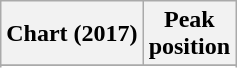<table class="wikitable sortable plainrowheaders" style="text-align:center">
<tr>
<th scope="col">Chart (2017)</th>
<th scope="col">Peak<br>position</th>
</tr>
<tr>
</tr>
<tr>
</tr>
</table>
